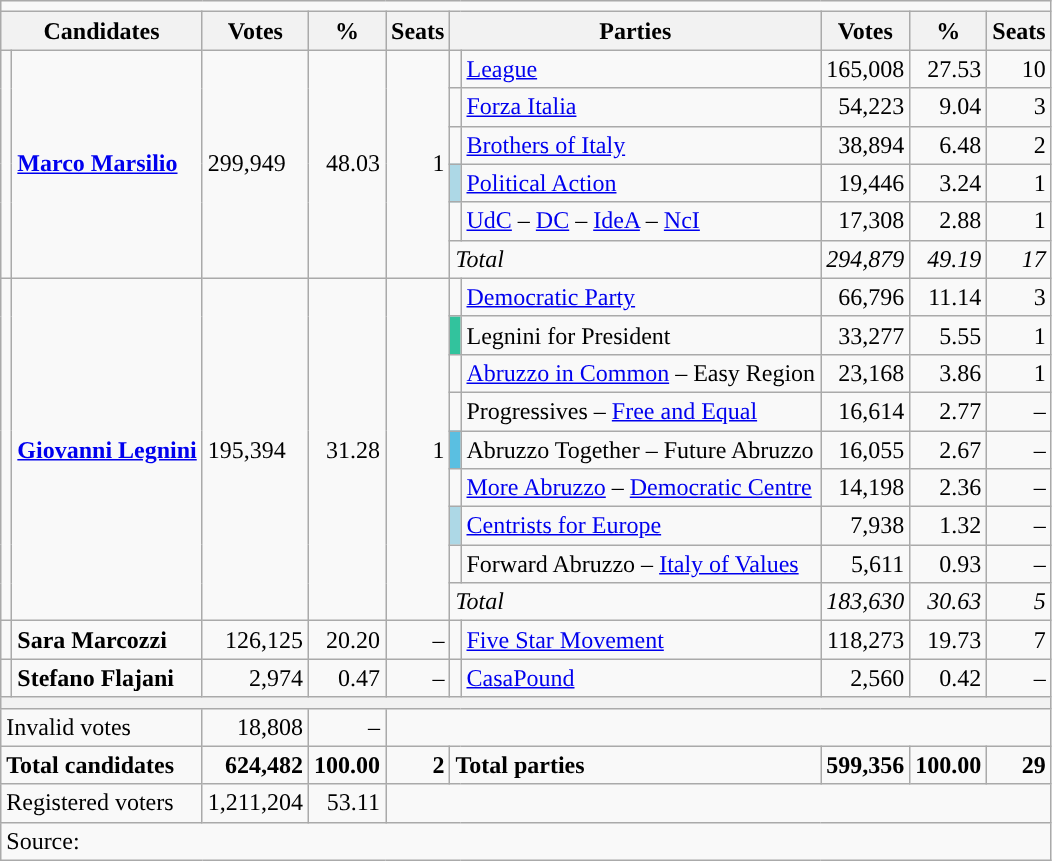<table class="wikitable">
<tr>
<td colspan="10"></td>
</tr>
<tr>
<th colspan="2">Candidates</th>
<th>Votes</th>
<th>%</th>
<th>Seats</th>
<th colspan="2">Parties</th>
<th>Votes</th>
<th>%</th>
<th>Seats</th>
</tr>
<tr>
<td rowspan="6"></td>
<td rowspan="6"><strong><a href='#'>Marco Marsilio</a></strong></td>
<td rowspan="6">299,949</td>
<td rowspan="6" align=right>48.03</td>
<td rowspan="6" align=right>1</td>
<td></td>
<td><a href='#'>League</a></td>
<td align="right">165,008</td>
<td align="right">27.53</td>
<td align="right">10</td>
</tr>
<tr>
<td></td>
<td><a href='#'>Forza Italia</a></td>
<td align="right">54,223</td>
<td align="right">9.04</td>
<td align="right">3</td>
</tr>
<tr>
<td></td>
<td><a href='#'>Brothers of Italy</a></td>
<td align="right">38,894</td>
<td align="right">6.48</td>
<td align="right">2</td>
</tr>
<tr>
<td bgcolor="lightblue"></td>
<td><a href='#'>Political Action</a></td>
<td align="right">19,446</td>
<td align="right">3.24</td>
<td align="right">1</td>
</tr>
<tr>
<td></td>
<td><a href='#'>UdC</a> – <a href='#'>DC</a> – <a href='#'>IdeA</a> – <a href='#'>NcI</a></td>
<td align="right">17,308</td>
<td align="right">2.88</td>
<td align="right">1</td>
</tr>
<tr>
<td colspan="2"><em>Total</em></td>
<td align="right"><em>294,879</em></td>
<td align="right"><em>49.19</em></td>
<td align="right"><em>17</em></td>
</tr>
<tr>
<td rowspan="9"></td>
<td rowspan="9"><strong><a href='#'>Giovanni Legnini</a></strong></td>
<td rowspan="9">195,394</td>
<td rowspan="9" align=right>31.28</td>
<td rowspan="9" align=right>1</td>
<td></td>
<td><a href='#'>Democratic Party</a></td>
<td align="right">66,796</td>
<td align="right">11.14</td>
<td align="right">3</td>
</tr>
<tr>
<td bgcolor="#32C39D"></td>
<td>Legnini for President</td>
<td align="right">33,277</td>
<td align="right">5.55</td>
<td align="right">1</td>
</tr>
<tr>
<td style="background-color:"></td>
<td><a href='#'>Abruzzo in Common</a> – Easy Region</td>
<td align="right">23,168</td>
<td align="right">3.86</td>
<td align="right">1</td>
</tr>
<tr>
<td></td>
<td>Progressives – <a href='#'>Free and Equal</a></td>
<td align="right">16,614</td>
<td align="right">2.77</td>
<td align="right">–</td>
</tr>
<tr>
<td style="background-color:#5ABFE1"></td>
<td>Abruzzo Together – Future Abruzzo</td>
<td align="right">16,055</td>
<td align="right">2.67</td>
<td align="right">–</td>
</tr>
<tr>
<td style="background-color:"></td>
<td><a href='#'>More Abruzzo</a> – <a href='#'>Democratic Centre</a></td>
<td align="right">14,198</td>
<td align="right">2.36</td>
<td align="right">–</td>
</tr>
<tr>
<td style="background-color:lightblue"></td>
<td><a href='#'>Centrists for Europe</a></td>
<td align="right">7,938</td>
<td align="right">1.32</td>
<td align="right">–</td>
</tr>
<tr>
<td style="background-color:"></td>
<td>Forward Abruzzo – <a href='#'>Italy of Values</a></td>
<td align="right">5,611</td>
<td align="right">0.93</td>
<td align="right">–</td>
</tr>
<tr>
<td colspan="2"><em>Total</em></td>
<td align="right"><em>183,630</em></td>
<td align="right"><em>30.63</em></td>
<td align="right"><em>5</em></td>
</tr>
<tr>
<td></td>
<td><strong>Sara Marcozzi</strong></td>
<td align="right">126,125</td>
<td align="right">20.20</td>
<td align="right">–</td>
<td></td>
<td><a href='#'>Five Star Movement</a></td>
<td align="right">118,273</td>
<td align="right">19.73</td>
<td align="right">7</td>
</tr>
<tr>
<td></td>
<td><strong>Stefano Flajani</strong></td>
<td align="right">2,974</td>
<td align="right">0.47</td>
<td align="right">–</td>
<td></td>
<td><a href='#'>CasaPound</a></td>
<td align="right">2,560</td>
<td align="right">0.42</td>
<td align="right">–</td>
</tr>
<tr>
<th colspan="10"></th>
</tr>
<tr>
<td colspan="2">Invalid votes</td>
<td align=right>18,808</td>
<td align=right>–</td>
<td colspan="6"></td>
</tr>
<tr>
<td colspan="2"><strong>Total candidates</strong></td>
<td align="right"><strong>624,482</strong></td>
<td align="right"><strong>100.00</strong></td>
<td align="right"><strong>2</strong></td>
<td colspan="2"><strong>Total parties</strong></td>
<td align="right"><strong>599,356</strong></td>
<td align="right"><strong>100.00</strong></td>
<td align="right"><strong>29</strong></td>
</tr>
<tr>
<td colspan="2">Registered voters</td>
<td align="right">1,211,204</td>
<td align="right">53.11</td>
<td colspan=6></td>
</tr>
<tr>
<td colspan="11">Source: </td>
</tr>
</table>
